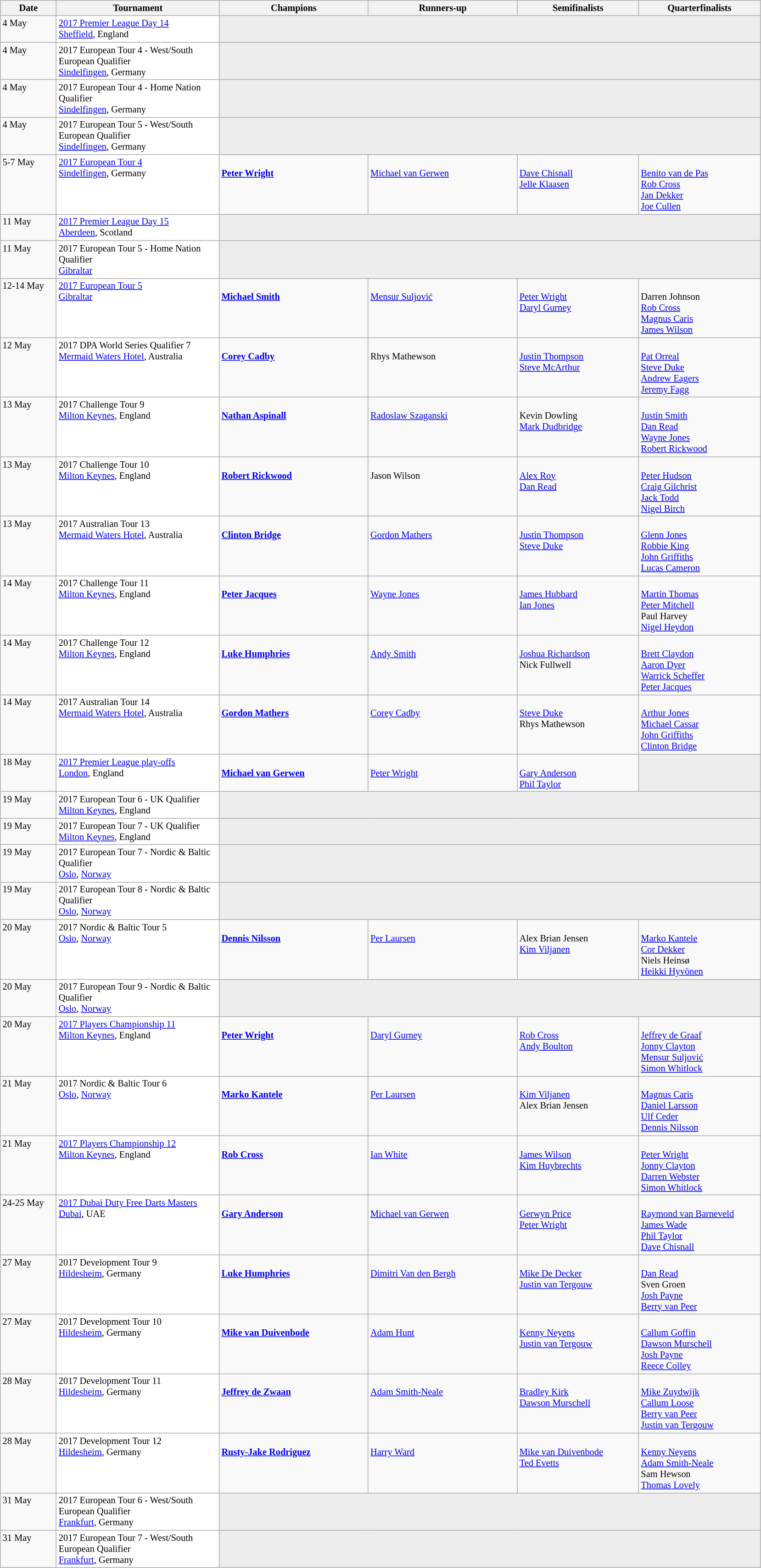<table class=wikitable style=font-size:85%>
<tr>
<th width=75>Date</th>
<th width=230>Tournament</th>
<th width=210>Champions</th>
<th width=210>Runners-up</th>
<th width=170>Semifinalists</th>
<th width=170>Quarterfinalists</th>
</tr>
<tr valign="top">
<td>4 May</td>
<td bgcolor="#ffffff"><a href='#'>2017 Premier League Day 14</a> <br> <a href='#'>Sheffield</a>, England</td>
<td colspan=4 bgcolor="#ededed"></td>
</tr>
<tr valign="top">
<td>4 May</td>
<td bgcolor="#ffffff">2017 European Tour 4 - West/South European Qualifier <br> <a href='#'>Sindelfingen</a>, Germany</td>
<td colspan=4 bgcolor="#ededed"></td>
</tr>
<tr valign="top">
<td>4 May</td>
<td bgcolor="#ffffff">2017 European Tour 4 - Home Nation Qualifier <br> <a href='#'>Sindelfingen</a>, Germany</td>
<td colspan=4 bgcolor="#ededed"></td>
</tr>
<tr valign="top">
<td>4 May</td>
<td bgcolor="#ffffff">2017 European Tour 5 - West/South European Qualifier <br> <a href='#'>Sindelfingen</a>, Germany</td>
<td colspan=4 bgcolor="#ededed"></td>
</tr>
<tr valign="top">
<td>5-7 May</td>
<td bgcolor="#ffffff"><a href='#'>2017 European Tour 4</a><br><a href='#'>Sindelfingen</a>, Germany</td>
<td><br> <strong><a href='#'>Peter Wright</a></strong></td>
<td><br> <a href='#'>Michael van Gerwen</a></td>
<td><br> <a href='#'>Dave Chisnall</a> <br>
 <a href='#'>Jelle Klaasen</a></td>
<td><br> <a href='#'>Benito van de Pas</a> <br>
 <a href='#'>Rob Cross</a> <br>
 <a href='#'>Jan Dekker</a> <br>
 <a href='#'>Joe Cullen</a></td>
</tr>
<tr valign="top">
<td>11 May</td>
<td bgcolor="#ffffff"><a href='#'>2017 Premier League Day 15</a> <br> <a href='#'>Aberdeen</a>, Scotland</td>
<td colspan=4 bgcolor="#ededed"></td>
</tr>
<tr valign="top">
<td>11 May</td>
<td bgcolor="#ffffff">2017 European Tour 5 - Home Nation Qualifier <br> <a href='#'>Gibraltar</a></td>
<td colspan=4 bgcolor="#ededed"></td>
</tr>
<tr valign="top">
<td>12-14 May</td>
<td bgcolor="#ffffff"><a href='#'>2017 European Tour 5</a><br><a href='#'>Gibraltar</a></td>
<td><br> <strong><a href='#'>Michael Smith</a></strong></td>
<td><br> <a href='#'>Mensur Suljović</a></td>
<td><br> <a href='#'>Peter Wright</a> <br>
 <a href='#'>Daryl Gurney</a></td>
<td><br> Darren Johnson <br>
 <a href='#'>Rob Cross</a> <br>
 <a href='#'>Magnus Caris</a> <br>
 <a href='#'>James Wilson</a></td>
</tr>
<tr valign="top">
<td>12 May</td>
<td bgcolor="#ffffff">2017 DPA World Series Qualifier 7<br><a href='#'>Mermaid Waters Hotel</a>, Australia</td>
<td><br> <strong><a href='#'>Corey Cadby</a></strong></td>
<td><br> Rhys Mathewson</td>
<td><br> <a href='#'>Justin Thompson</a> <br>
 <a href='#'>Steve McArthur</a></td>
<td><br> <a href='#'>Pat Orreal</a> <br>
 <a href='#'>Steve Duke</a> <br>
 <a href='#'>Andrew Eagers</a> <br>
 <a href='#'>Jeremy Fagg</a></td>
</tr>
<tr valign="top">
<td>13 May</td>
<td bgcolor="#ffffff">2017 Challenge Tour 9<br><a href='#'>Milton Keynes</a>, England</td>
<td><br> <strong><a href='#'>Nathan Aspinall</a></strong></td>
<td><br> <a href='#'>Radoslaw Szaganski</a></td>
<td><br> Kevin Dowling <br>
 <a href='#'>Mark Dudbridge</a></td>
<td><br> <a href='#'>Justin Smith</a> <br>
 <a href='#'>Dan Read</a> <br>
 <a href='#'>Wayne Jones</a> <br>
 <a href='#'>Robert Rickwood</a></td>
</tr>
<tr valign="top">
<td>13 May</td>
<td bgcolor="#ffffff">2017 Challenge Tour 10<br><a href='#'>Milton Keynes</a>, England</td>
<td><br> <strong><a href='#'>Robert Rickwood</a></strong></td>
<td><br> Jason Wilson</td>
<td><br> <a href='#'>Alex Roy</a> <br>
 <a href='#'>Dan Read</a></td>
<td><br> <a href='#'>Peter Hudson</a> <br>
 <a href='#'>Craig Gilchrist</a> <br>
 <a href='#'>Jack Todd</a> <br>
 <a href='#'>Nigel Birch</a></td>
</tr>
<tr valign="top">
<td>13 May</td>
<td bgcolor="#ffffff">2017 Australian Tour 13<br><a href='#'>Mermaid Waters Hotel</a>, Australia</td>
<td><br> <strong><a href='#'>Clinton Bridge</a></strong></td>
<td><br> <a href='#'>Gordon Mathers</a></td>
<td><br> <a href='#'>Justin Thompson</a> <br>
 <a href='#'>Steve Duke</a></td>
<td><br> <a href='#'>Glenn Jones</a> <br>
 <a href='#'>Robbie King</a> <br>
 <a href='#'>John Griffiths</a> <br>
 <a href='#'>Lucas Cameron</a></td>
</tr>
<tr valign="top">
<td>14 May</td>
<td bgcolor="#ffffff">2017 Challenge Tour 11<br><a href='#'>Milton Keynes</a>, England</td>
<td><br> <strong><a href='#'>Peter Jacques</a></strong></td>
<td><br> <a href='#'>Wayne Jones</a></td>
<td><br> <a href='#'>James Hubbard</a> <br>
 <a href='#'>Ian Jones</a></td>
<td><br> <a href='#'>Martin Thomas</a> <br>
 <a href='#'>Peter Mitchell</a> <br>
 Paul Harvey <br>
 <a href='#'>Nigel Heydon</a></td>
</tr>
<tr valign="top">
<td>14 May</td>
<td bgcolor="#ffffff">2017 Challenge Tour 12<br><a href='#'>Milton Keynes</a>, England</td>
<td><br> <strong><a href='#'>Luke Humphries</a></strong></td>
<td><br> <a href='#'>Andy Smith</a></td>
<td><br> <a href='#'>Joshua Richardson</a> <br>
 Nick Fullwell</td>
<td><br> <a href='#'>Brett Claydon</a> <br>
 <a href='#'>Aaron Dyer</a> <br>
 <a href='#'>Warrick Scheffer</a> <br>
 <a href='#'>Peter Jacques</a></td>
</tr>
<tr valign="top">
<td>14 May</td>
<td bgcolor="#ffffff">2017 Australian Tour 14<br><a href='#'>Mermaid Waters Hotel</a>, Australia</td>
<td><br> <strong><a href='#'>Gordon Mathers</a></strong></td>
<td><br> <a href='#'>Corey Cadby</a></td>
<td><br> <a href='#'>Steve Duke</a> <br>
 Rhys Mathewson</td>
<td><br> <a href='#'>Arthur Jones</a> <br>
 <a href='#'>Michael Cassar</a> <br>
 <a href='#'>John Griffiths</a> <br>
 <a href='#'>Clinton Bridge</a></td>
</tr>
<tr valign="top">
<td>18 May</td>
<td bgcolor="#ffffff"><a href='#'>2017 Premier League play-offs</a><br><a href='#'>London</a>, England</td>
<td><br> <strong><a href='#'>Michael van Gerwen</a></strong></td>
<td><br> <a href='#'>Peter Wright</a></td>
<td><br> <a href='#'>Gary Anderson</a> <br>
 <a href='#'>Phil Taylor</a></td>
<td bgcolor="#ededed"></td>
</tr>
<tr valign="top">
<td>19 May</td>
<td bgcolor="#ffffff">2017 European Tour 6 - UK Qualifier <br> <a href='#'>Milton Keynes</a>, England</td>
<td colspan=4 bgcolor="#ededed"></td>
</tr>
<tr valign="top">
<td>19 May</td>
<td bgcolor="#ffffff">2017 European Tour 7 - UK Qualifier <br> <a href='#'>Milton Keynes</a>, England</td>
<td colspan=4 bgcolor="#ededed"></td>
</tr>
<tr valign="top">
<td>19 May</td>
<td bgcolor="#ffffff">2017 European Tour 7 - Nordic & Baltic Qualifier <br> <a href='#'>Oslo</a>, <a href='#'>Norway</a></td>
<td colspan=4 bgcolor="#ededed"></td>
</tr>
<tr valign="top">
<td>19 May</td>
<td bgcolor="#ffffff">2017 European Tour 8 - Nordic & Baltic Qualifier <br> <a href='#'>Oslo</a>, <a href='#'>Norway</a></td>
<td colspan=4 bgcolor="#ededed"></td>
</tr>
<tr valign="top">
<td>20 May</td>
<td bgcolor="#ffffff">2017 Nordic & Baltic Tour 5<br><a href='#'>Oslo</a>, <a href='#'>Norway</a></td>
<td><br> <strong><a href='#'>Dennis Nilsson</a></strong></td>
<td><br> <a href='#'>Per Laursen</a></td>
<td><br> Alex Brian Jensen <br>
 <a href='#'>Kim Viljanen</a></td>
<td><br> <a href='#'>Marko Kantele</a> <br>
 <a href='#'>Cor Dekker</a> <br>
 Niels Heinsø <br>
 <a href='#'>Heikki Hyvönen</a></td>
</tr>
<tr valign="top">
<td>20 May</td>
<td bgcolor="#ffffff">2017 European Tour 9 - Nordic & Baltic Qualifier <br> <a href='#'>Oslo</a>, <a href='#'>Norway</a></td>
<td colspan=4 bgcolor="#ededed"></td>
</tr>
<tr valign="top">
<td>20 May</td>
<td bgcolor="#ffffff"><a href='#'>2017 Players Championship 11</a><br><a href='#'>Milton Keynes</a>, England</td>
<td><br> <strong><a href='#'>Peter Wright</a></strong></td>
<td><br> <a href='#'>Daryl Gurney</a></td>
<td><br> <a href='#'>Rob Cross</a> <br>
 <a href='#'>Andy Boulton</a></td>
<td><br> <a href='#'>Jeffrey de Graaf</a> <br>
 <a href='#'>Jonny Clayton</a> <br>
 <a href='#'>Mensur Suljović</a> <br>
 <a href='#'>Simon Whitlock</a></td>
</tr>
<tr valign="top">
<td>21 May</td>
<td bgcolor="#ffffff">2017 Nordic & Baltic Tour 6<br><a href='#'>Oslo</a>, <a href='#'>Norway</a></td>
<td><br> <strong><a href='#'>Marko Kantele</a></strong></td>
<td><br> <a href='#'>Per Laursen</a></td>
<td><br> <a href='#'>Kim Viljanen</a> <br>
 Alex Brian Jensen</td>
<td><br> <a href='#'>Magnus Caris</a> <br>
 <a href='#'>Daniel Larsson</a> <br>
 <a href='#'>Ulf Ceder</a> <br>
 <a href='#'>Dennis Nilsson</a></td>
</tr>
<tr valign="top">
<td>21 May</td>
<td bgcolor="#ffffff"><a href='#'>2017 Players Championship 12</a><br><a href='#'>Milton Keynes</a>, England</td>
<td><br> <strong><a href='#'>Rob Cross</a></strong></td>
<td><br> <a href='#'>Ian White</a></td>
<td><br> <a href='#'>James Wilson</a> <br>
 <a href='#'>Kim Huybrechts</a></td>
<td><br> <a href='#'>Peter Wright</a> <br>
 <a href='#'>Jonny Clayton</a> <br>
 <a href='#'>Darren Webster</a> <br>
 <a href='#'>Simon Whitlock</a></td>
</tr>
<tr valign="top">
<td>24-25 May</td>
<td bgcolor="#ffffff"><a href='#'>2017 Dubai Duty Free Darts Masters</a><br><a href='#'>Dubai</a>, UAE</td>
<td><br> <strong><a href='#'>Gary Anderson</a></strong></td>
<td><br> <a href='#'>Michael van Gerwen</a></td>
<td><br> <a href='#'>Gerwyn Price</a> <br>
 <a href='#'>Peter Wright</a></td>
<td><br> <a href='#'>Raymond van Barneveld</a> <br>
 <a href='#'>James Wade</a> <br>
 <a href='#'>Phil Taylor</a> <br>
 <a href='#'>Dave Chisnall</a></td>
</tr>
<tr valign="top">
<td>27 May</td>
<td bgcolor="#ffffff">2017 Development Tour 9<br><a href='#'>Hildesheim</a>, Germany</td>
<td><br> <strong><a href='#'>Luke Humphries</a></strong></td>
<td><br> <a href='#'>Dimitri Van den Bergh</a></td>
<td><br> <a href='#'>Mike De Decker</a> <br>
 <a href='#'>Justin van Tergouw</a></td>
<td><br> <a href='#'>Dan Read</a> <br>
 Sven Groen <br>
 <a href='#'>Josh Payne</a> <br>
 <a href='#'>Berry van Peer</a></td>
</tr>
<tr valign="top">
<td>27 May</td>
<td bgcolor="#ffffff">2017 Development Tour 10<br><a href='#'>Hildesheim</a>, Germany</td>
<td><br> <strong><a href='#'>Mike van Duivenbode</a></strong></td>
<td><br> <a href='#'>Adam Hunt</a></td>
<td><br> <a href='#'>Kenny Neyens</a> <br>
 <a href='#'>Justin van Tergouw</a></td>
<td><br> <a href='#'>Callum Goffin</a> <br>
 <a href='#'>Dawson Murschell</a> <br>
 <a href='#'>Josh Payne</a> <br>
 <a href='#'>Reece Colley</a></td>
</tr>
<tr valign="top">
<td>28 May</td>
<td bgcolor="#ffffff">2017 Development Tour 11<br><a href='#'>Hildesheim</a>, Germany</td>
<td><br> <strong><a href='#'>Jeffrey de Zwaan</a></strong></td>
<td><br> <a href='#'>Adam Smith-Neale</a></td>
<td><br> <a href='#'>Bradley Kirk</a> <br>
 <a href='#'>Dawson Murschell</a></td>
<td><br> <a href='#'>Mike Zuydwijk</a> <br>
 <a href='#'>Callum Loose</a> <br>
 <a href='#'>Berry van Peer</a> <br>
 <a href='#'>Justin van Tergouw</a></td>
</tr>
<tr valign="top">
<td>28 May</td>
<td bgcolor="#ffffff">2017 Development Tour 12<br><a href='#'>Hildesheim</a>, Germany</td>
<td><br> <strong><a href='#'>Rusty-Jake Rodriguez</a></strong></td>
<td><br> <a href='#'>Harry Ward</a></td>
<td><br> <a href='#'>Mike van Duivenbode</a> <br>
 <a href='#'>Ted Evetts</a></td>
<td><br> <a href='#'>Kenny Neyens</a> <br>
 <a href='#'>Adam Smith-Neale</a> <br>
 Sam Hewson <br>
 <a href='#'>Thomas Lovely</a></td>
</tr>
<tr valign="top">
<td>31 May</td>
<td bgcolor="#ffffff">2017 European Tour 6 - West/South European Qualifier <br> <a href='#'>Frankfurt</a>, Germany</td>
<td colspan=4 bgcolor="#ededed"></td>
</tr>
<tr valign="top">
<td>31 May</td>
<td bgcolor="#ffffff">2017 European Tour 7 - West/South European Qualifier <br> <a href='#'>Frankfurt</a>, Germany</td>
<td colspan=4 bgcolor="#ededed"></td>
</tr>
</table>
